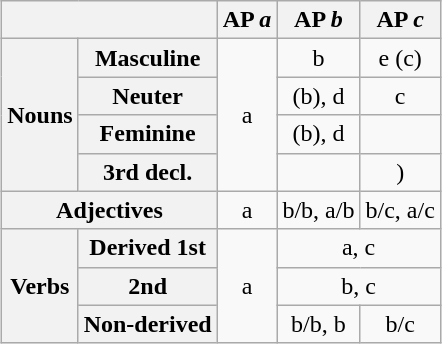<table class="wikitable" style="text-align: center; margin-left: auto; margin-right: auto; border: none;">
<tr>
<th colspan="2"></th>
<th>AP <em>a</em></th>
<th>AP <em>b</em></th>
<th>AP <em>c</em></th>
</tr>
<tr>
<th rowspan="4">Nouns</th>
<th>Masculine</th>
<td rowspan="4">a</td>
<td>b</td>
<td>e (c)</td>
</tr>
<tr>
<th>Neuter</th>
<td>(b), d</td>
<td>c</td>
</tr>
<tr>
<th>Feminine</th>
<td>(b), d</td>
<td></td>
</tr>
<tr>
<th>3rd decl.</th>
<td></td>
<td>)</td>
</tr>
<tr>
<th colspan="2">Adjectives</th>
<td>a</td>
<td>b/b, a/b</td>
<td>b/c, a/c</td>
</tr>
<tr>
<th rowspan="3">Verbs</th>
<th>Derived 1st</th>
<td rowspan="3">a</td>
<td colspan="2">a, c</td>
</tr>
<tr>
<th>2nd</th>
<td colspan="2">b, c</td>
</tr>
<tr>
<th>Non-derived</th>
<td>b/b, b</td>
<td>b/c</td>
</tr>
</table>
